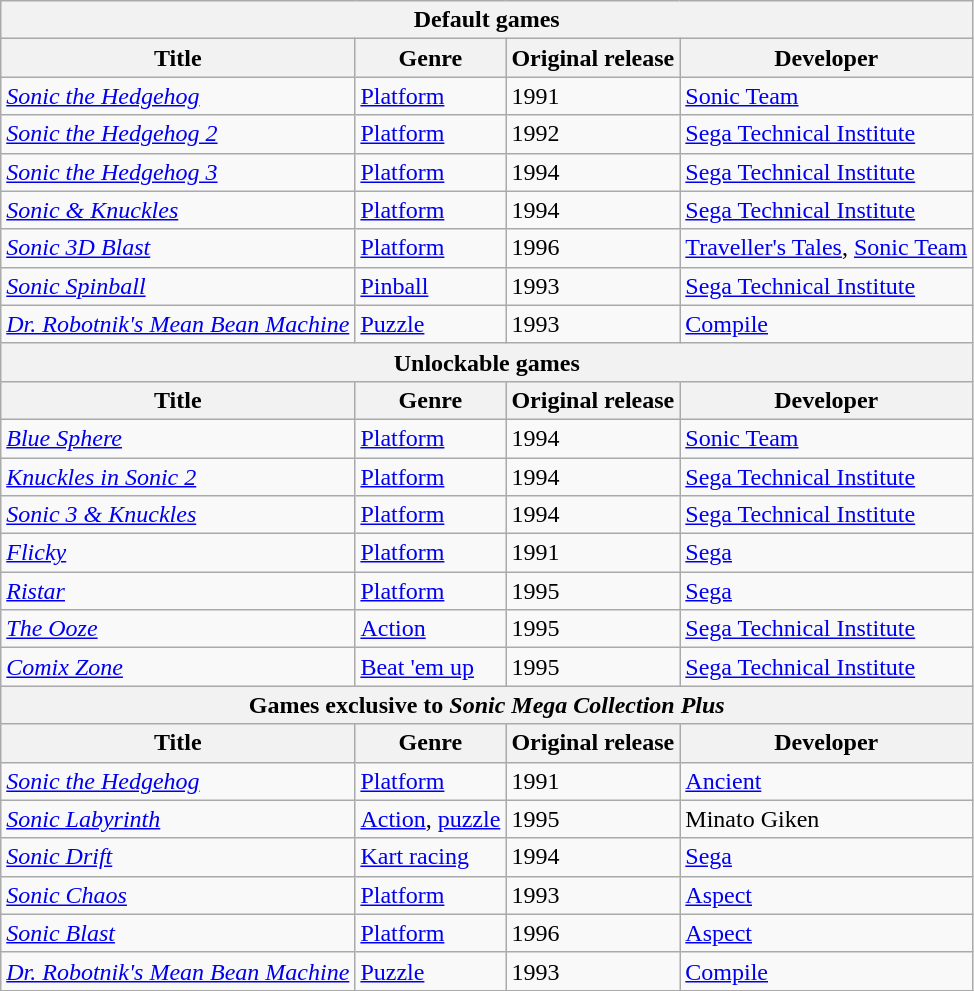<table class="wikitable">
<tr>
<th colspan="4" scope="row">Default games</th>
</tr>
<tr>
<th>Title</th>
<th>Genre</th>
<th>Original release</th>
<th>Developer</th>
</tr>
<tr>
<td><em><a href='#'>Sonic the Hedgehog</a></em></td>
<td><a href='#'>Platform</a></td>
<td>1991</td>
<td><a href='#'>Sonic Team</a></td>
</tr>
<tr>
<td><em><a href='#'>Sonic the Hedgehog 2</a></em></td>
<td><a href='#'>Platform</a></td>
<td>1992</td>
<td><a href='#'>Sega Technical Institute</a></td>
</tr>
<tr>
<td><em><a href='#'>Sonic the Hedgehog 3</a></em></td>
<td><a href='#'>Platform</a></td>
<td>1994</td>
<td><a href='#'>Sega Technical Institute</a></td>
</tr>
<tr>
<td><em><a href='#'>Sonic & Knuckles</a></em></td>
<td><a href='#'>Platform</a></td>
<td>1994</td>
<td><a href='#'>Sega Technical Institute</a></td>
</tr>
<tr>
<td><em><a href='#'>Sonic 3D Blast</a></em></td>
<td><a href='#'>Platform</a></td>
<td>1996</td>
<td><a href='#'>Traveller's Tales</a>, <a href='#'>Sonic Team</a></td>
</tr>
<tr>
<td><em><a href='#'>Sonic Spinball</a></em></td>
<td><a href='#'>Pinball</a></td>
<td>1993</td>
<td><a href='#'>Sega Technical Institute</a></td>
</tr>
<tr>
<td><em><a href='#'>Dr. Robotnik's Mean Bean Machine</a></em></td>
<td><a href='#'>Puzzle</a></td>
<td>1993</td>
<td><a href='#'>Compile</a></td>
</tr>
<tr>
<th colspan="4" scope="row">Unlockable games</th>
</tr>
<tr>
<th>Title</th>
<th>Genre</th>
<th>Original release</th>
<th>Developer</th>
</tr>
<tr>
<td><em><a href='#'>Blue Sphere</a></em></td>
<td><a href='#'>Platform</a></td>
<td>1994</td>
<td><a href='#'>Sonic Team</a></td>
</tr>
<tr>
<td><em><a href='#'>Knuckles in Sonic 2</a></em></td>
<td><a href='#'>Platform</a></td>
<td>1994</td>
<td><a href='#'>Sega Technical Institute</a></td>
</tr>
<tr>
<td><em><a href='#'>Sonic 3 & Knuckles</a></em></td>
<td><a href='#'>Platform</a></td>
<td>1994</td>
<td><a href='#'>Sega Technical Institute</a></td>
</tr>
<tr>
<td><em><a href='#'>Flicky</a></em></td>
<td><a href='#'>Platform</a></td>
<td>1991</td>
<td><a href='#'>Sega</a></td>
</tr>
<tr>
<td><em><a href='#'>Ristar</a></em></td>
<td><a href='#'>Platform</a></td>
<td>1995</td>
<td><a href='#'>Sega</a></td>
</tr>
<tr>
<td><em><a href='#'>The Ooze</a></em></td>
<td><a href='#'>Action</a></td>
<td>1995</td>
<td><a href='#'>Sega Technical Institute</a></td>
</tr>
<tr>
<td><em><a href='#'>Comix Zone</a></em></td>
<td><a href='#'>Beat 'em up</a></td>
<td>1995</td>
<td><a href='#'>Sega Technical Institute</a></td>
</tr>
<tr>
<th colspan="4" scope="row">Games exclusive to <em>Sonic Mega Collection Plus</em></th>
</tr>
<tr>
<th>Title</th>
<th>Genre</th>
<th>Original release</th>
<th>Developer</th>
</tr>
<tr>
<td><em><a href='#'>Sonic the Hedgehog</a></em></td>
<td><a href='#'>Platform</a></td>
<td>1991</td>
<td><a href='#'>Ancient</a></td>
</tr>
<tr>
<td><em><a href='#'>Sonic Labyrinth</a></em></td>
<td><a href='#'>Action</a>, <a href='#'>puzzle</a></td>
<td>1995</td>
<td>Minato Giken</td>
</tr>
<tr>
<td><em><a href='#'>Sonic Drift</a></em></td>
<td><a href='#'>Kart racing</a></td>
<td>1994</td>
<td><a href='#'>Sega</a></td>
</tr>
<tr>
<td><em><a href='#'>Sonic Chaos</a></em></td>
<td><a href='#'>Platform</a></td>
<td>1993</td>
<td><a href='#'>Aspect</a></td>
</tr>
<tr>
<td><em><a href='#'>Sonic Blast</a></em></td>
<td><a href='#'>Platform</a></td>
<td>1996</td>
<td><a href='#'>Aspect</a></td>
</tr>
<tr>
<td><em><a href='#'>Dr. Robotnik's Mean Bean Machine</a></em></td>
<td><a href='#'>Puzzle</a></td>
<td>1993</td>
<td><a href='#'>Compile</a></td>
</tr>
</table>
